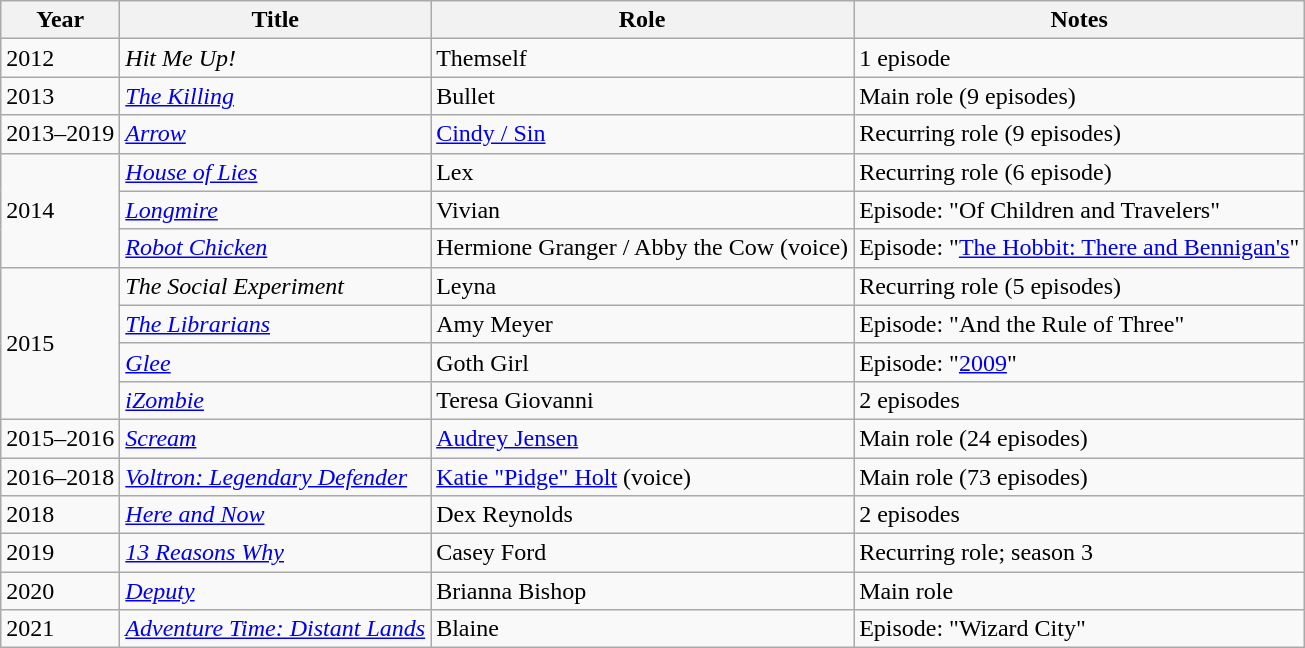<table class="wikitable sortable">
<tr>
<th scope="col">Year</th>
<th scope="col">Title</th>
<th scope="col">Role</th>
<th scope="col">Notes</th>
</tr>
<tr>
<td>2012</td>
<td><em>Hit Me Up!</em></td>
<td>Themself</td>
<td>1 episode</td>
</tr>
<tr>
<td>2013</td>
<td><em><a href='#'>The Killing</a></em></td>
<td>Bullet</td>
<td>Main role (9 episodes)</td>
</tr>
<tr>
<td>2013–2019</td>
<td><em><a href='#'>Arrow</a></em></td>
<td><a href='#'>Cindy / Sin</a></td>
<td>Recurring role (9 episodes)</td>
</tr>
<tr>
<td rowspan=3>2014</td>
<td><em><a href='#'>House of Lies</a></em></td>
<td>Lex</td>
<td>Recurring role (6 episode)</td>
</tr>
<tr>
<td><em><a href='#'>Longmire</a></em></td>
<td>Vivian</td>
<td>Episode: "Of Children and Travelers"</td>
</tr>
<tr>
<td><em><a href='#'>Robot Chicken</a></em></td>
<td>Hermione Granger / Abby the Cow (voice)</td>
<td>Episode: "<a href='#'>The Hobbit: There and Bennigan's</a>"</td>
</tr>
<tr>
<td rowspan=4>2015</td>
<td><em>The Social Experiment</em></td>
<td>Leyna</td>
<td>Recurring role (5 episodes)</td>
</tr>
<tr>
<td><em><a href='#'>The Librarians</a></em></td>
<td>Amy Meyer</td>
<td>Episode: "And the Rule of Three"</td>
</tr>
<tr>
<td><em><a href='#'>Glee</a></em></td>
<td>Goth Girl</td>
<td>Episode: "<a href='#'>2009</a>"</td>
</tr>
<tr>
<td><em><a href='#'>iZombie</a></em></td>
<td>Teresa Giovanni</td>
<td>2 episodes</td>
</tr>
<tr>
<td>2015–2016</td>
<td><em><a href='#'>Scream</a></em></td>
<td><a href='#'>Audrey Jensen</a></td>
<td>Main role (24 episodes)</td>
</tr>
<tr>
<td>2016–2018</td>
<td><em><a href='#'>Voltron: Legendary Defender</a></em></td>
<td><a href='#'>Katie "Pidge" Holt</a> (voice)</td>
<td>Main role (73 episodes)</td>
</tr>
<tr>
<td>2018</td>
<td><em><a href='#'>Here and Now</a></em></td>
<td>Dex Reynolds</td>
<td>2 episodes</td>
</tr>
<tr>
<td>2019</td>
<td><em><a href='#'>13 Reasons Why</a></em></td>
<td>Casey Ford</td>
<td>Recurring role; season 3</td>
</tr>
<tr>
<td>2020</td>
<td><em><a href='#'>Deputy</a></em></td>
<td>Brianna Bishop</td>
<td>Main role</td>
</tr>
<tr>
<td>2021</td>
<td><em><a href='#'>Adventure Time: Distant Lands</a></em></td>
<td>Blaine</td>
<td>Episode: "Wizard City"</td>
</tr>
</table>
